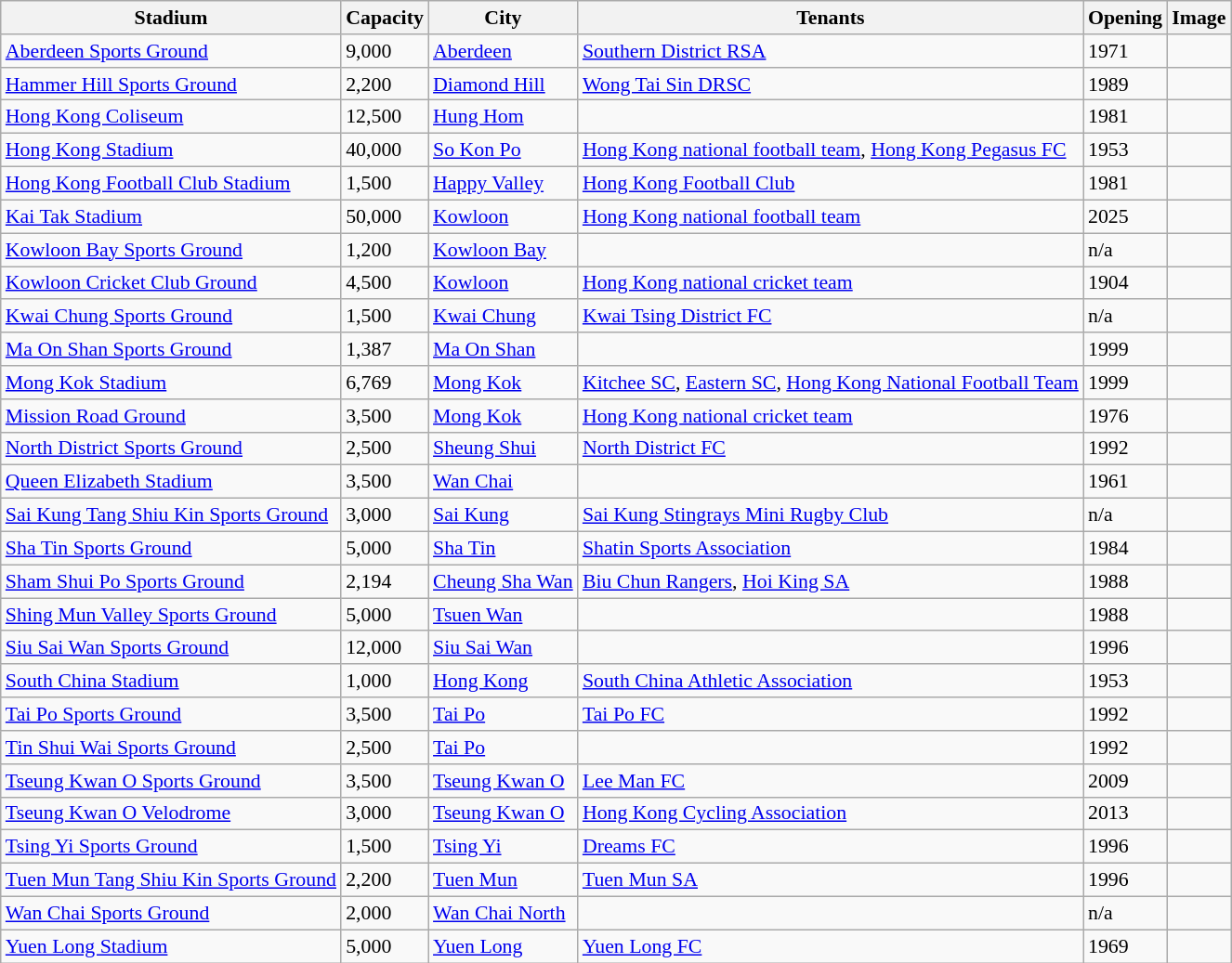<table class="wikitable sortable" style="margin:0 1em 0 0; font-size:91%;">
<tr>
<th>Stadium</th>
<th>Capacity</th>
<th>City</th>
<th>Tenants</th>
<th>Opening</th>
<th>Image</th>
</tr>
<tr>
<td><a href='#'>Aberdeen Sports Ground</a></td>
<td>9,000</td>
<td><a href='#'>Aberdeen</a></td>
<td><a href='#'>Southern District RSA</a></td>
<td>1971</td>
<td></td>
</tr>
<tr>
<td><a href='#'>Hammer Hill Sports Ground</a></td>
<td>2,200</td>
<td><a href='#'>Diamond Hill</a></td>
<td><a href='#'>Wong Tai Sin DRSC</a></td>
<td>1989</td>
<td></td>
</tr>
<tr>
<td><a href='#'>Hong Kong Coliseum</a></td>
<td>12,500</td>
<td><a href='#'>Hung Hom</a></td>
<td></td>
<td>1981</td>
<td></td>
</tr>
<tr>
<td><a href='#'>Hong Kong Stadium</a></td>
<td>40,000</td>
<td><a href='#'>So Kon Po</a></td>
<td><a href='#'>Hong Kong national football team</a>, <a href='#'>Hong Kong Pegasus FC</a></td>
<td>1953</td>
<td></td>
</tr>
<tr>
<td><a href='#'>Hong Kong Football Club Stadium</a></td>
<td>1,500</td>
<td><a href='#'>Happy Valley</a></td>
<td><a href='#'>Hong Kong Football Club</a></td>
<td>1981</td>
<td></td>
</tr>
<tr>
<td><a href='#'>Kai Tak Stadium</a></td>
<td>50,000</td>
<td><a href='#'>Kowloon</a></td>
<td><a href='#'>Hong Kong national football team</a></td>
<td>2025</td>
<td></td>
</tr>
<tr>
<td><a href='#'>Kowloon Bay Sports Ground</a></td>
<td>1,200</td>
<td><a href='#'>Kowloon Bay</a></td>
<td></td>
<td>n/a</td>
<td></td>
</tr>
<tr>
<td><a href='#'>Kowloon Cricket Club Ground</a></td>
<td>4,500</td>
<td><a href='#'>Kowloon</a></td>
<td><a href='#'>Hong Kong national cricket team</a></td>
<td>1904</td>
<td></td>
</tr>
<tr>
<td><a href='#'>Kwai Chung Sports Ground</a></td>
<td>1,500</td>
<td><a href='#'>Kwai Chung</a></td>
<td><a href='#'>Kwai Tsing District FC</a></td>
<td>n/a</td>
<td></td>
</tr>
<tr>
<td><a href='#'>Ma On Shan Sports Ground</a></td>
<td>1,387</td>
<td><a href='#'>Ma On Shan</a></td>
<td></td>
<td>1999</td>
<td></td>
</tr>
<tr>
<td><a href='#'>Mong Kok Stadium</a></td>
<td>6,769</td>
<td><a href='#'>Mong Kok</a></td>
<td><a href='#'>Kitchee SC</a>, <a href='#'>Eastern SC</a>, <a href='#'>Hong Kong National Football Team</a></td>
<td>1999</td>
<td></td>
</tr>
<tr>
<td><a href='#'>Mission Road Ground</a></td>
<td>3,500</td>
<td><a href='#'>Mong Kok</a></td>
<td><a href='#'>Hong Kong national cricket team</a></td>
<td>1976</td>
<td></td>
</tr>
<tr>
<td><a href='#'>North District Sports Ground</a></td>
<td>2,500</td>
<td><a href='#'>Sheung Shui</a></td>
<td><a href='#'>North District FC</a></td>
<td>1992</td>
<td></td>
</tr>
<tr>
<td><a href='#'>Queen Elizabeth Stadium</a></td>
<td>3,500</td>
<td><a href='#'>Wan Chai</a></td>
<td></td>
<td>1961</td>
<td></td>
</tr>
<tr>
<td><a href='#'>Sai Kung Tang Shiu Kin Sports Ground</a></td>
<td>3,000</td>
<td><a href='#'>Sai Kung</a></td>
<td><a href='#'>Sai Kung Stingrays Mini Rugby Club</a></td>
<td>n/a</td>
<td></td>
</tr>
<tr>
<td><a href='#'>Sha Tin Sports Ground</a></td>
<td>5,000</td>
<td><a href='#'>Sha Tin</a></td>
<td><a href='#'>Shatin Sports Association</a></td>
<td>1984</td>
<td></td>
</tr>
<tr>
<td><a href='#'>Sham Shui Po Sports Ground</a></td>
<td>2,194</td>
<td><a href='#'>Cheung Sha Wan</a></td>
<td><a href='#'>Biu Chun Rangers</a>, <a href='#'>Hoi King SA</a></td>
<td>1988</td>
<td></td>
</tr>
<tr>
<td><a href='#'>Shing Mun Valley Sports Ground</a></td>
<td>5,000</td>
<td><a href='#'>Tsuen Wan</a></td>
<td></td>
<td>1988</td>
<td></td>
</tr>
<tr>
<td><a href='#'>Siu Sai Wan Sports Ground</a></td>
<td>12,000</td>
<td><a href='#'>Siu Sai Wan</a></td>
<td></td>
<td>1996</td>
<td></td>
</tr>
<tr>
<td><a href='#'>South China Stadium</a></td>
<td>1,000</td>
<td><a href='#'>Hong Kong</a></td>
<td><a href='#'>South China Athletic Association</a></td>
<td>1953</td>
<td></td>
</tr>
<tr>
<td><a href='#'>Tai Po Sports Ground</a></td>
<td>3,500</td>
<td><a href='#'>Tai Po</a></td>
<td><a href='#'>Tai Po FC</a></td>
<td>1992</td>
<td></td>
</tr>
<tr>
<td><a href='#'>Tin Shui Wai Sports Ground</a></td>
<td>2,500</td>
<td><a href='#'>Tai Po</a></td>
<td></td>
<td>1992</td>
<td></td>
</tr>
<tr>
<td><a href='#'>Tseung Kwan O Sports Ground</a></td>
<td>3,500</td>
<td><a href='#'>Tseung Kwan O</a></td>
<td><a href='#'>Lee Man FC</a></td>
<td>2009</td>
<td></td>
</tr>
<tr>
<td><a href='#'>Tseung Kwan O Velodrome</a></td>
<td>3,000</td>
<td><a href='#'>Tseung Kwan O</a></td>
<td><a href='#'>Hong Kong Cycling Association</a></td>
<td>2013</td>
<td></td>
</tr>
<tr>
<td><a href='#'>Tsing Yi Sports Ground</a></td>
<td>1,500</td>
<td><a href='#'>Tsing Yi</a></td>
<td><a href='#'>Dreams FC</a></td>
<td>1996</td>
<td></td>
</tr>
<tr>
<td><a href='#'>Tuen Mun Tang Shiu Kin Sports Ground</a></td>
<td>2,200</td>
<td><a href='#'>Tuen Mun</a></td>
<td><a href='#'>Tuen Mun SA</a></td>
<td>1996</td>
<td></td>
</tr>
<tr>
<td><a href='#'>Wan Chai Sports Ground</a></td>
<td>2,000</td>
<td><a href='#'>Wan Chai North</a></td>
<td></td>
<td>n/a</td>
<td></td>
</tr>
<tr>
<td><a href='#'>Yuen Long Stadium</a></td>
<td>5,000</td>
<td><a href='#'>Yuen Long</a></td>
<td><a href='#'>Yuen Long FC</a></td>
<td>1969</td>
<td></td>
</tr>
</table>
